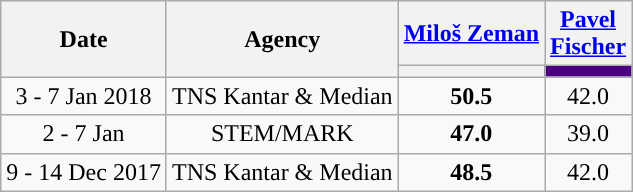<table class="wikitable collapsible collapsed" style=text-align:center>
<tr>
<th rowspan="2">Date</th>
<th rowspan="2">Agency</th>
<th><a href='#'>Miloš Zeman</a></th>
<th><a href='#'>Pavel Fischer</a></th>
</tr>
<tr>
<th style="background:"></th>
<th style="background:#4b0082; width:40px;"></th>
</tr>
<tr>
<td>3 - 7 Jan 2018</td>
<td>TNS Kantar & Median</td>
<td><strong>50.5</strong></td>
<td>42.0</td>
</tr>
<tr>
<td>2 - 7 Jan</td>
<td>STEM/MARK</td>
<td><strong>47.0</strong></td>
<td>39.0</td>
</tr>
<tr>
<td>9 - 14 Dec 2017</td>
<td>TNS Kantar & Median</td>
<td><strong>48.5</strong></td>
<td>42.0</td>
</tr>
</table>
